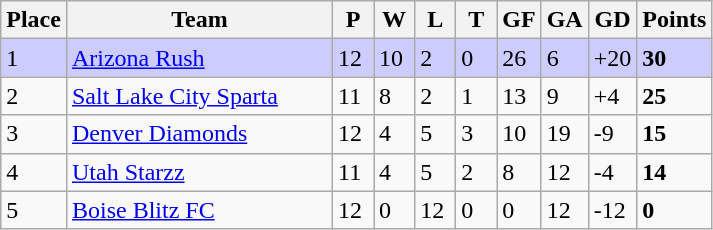<table class="wikitable">
<tr>
<th>Place</th>
<th width="170">Team</th>
<th width="20">P</th>
<th width="20">W</th>
<th width="20">L</th>
<th width="20">T</th>
<th width="20">GF</th>
<th width="20">GA</th>
<th width="25">GD</th>
<th>Points</th>
</tr>
<tr bgcolor=#ccccff>
<td>1</td>
<td><a href='#'>Arizona Rush</a></td>
<td>12</td>
<td>10</td>
<td>2</td>
<td>0</td>
<td>26</td>
<td>6</td>
<td>+20</td>
<td><strong>30</strong></td>
</tr>
<tr>
<td>2</td>
<td><a href='#'>Salt Lake City Sparta</a></td>
<td>11</td>
<td>8</td>
<td>2</td>
<td>1</td>
<td>13</td>
<td>9</td>
<td>+4</td>
<td><strong>25</strong></td>
</tr>
<tr>
<td>3</td>
<td><a href='#'>Denver Diamonds</a></td>
<td>12</td>
<td>4</td>
<td>5</td>
<td>3</td>
<td>10</td>
<td>19</td>
<td>-9</td>
<td><strong>15</strong></td>
</tr>
<tr>
<td>4</td>
<td><a href='#'>Utah Starzz</a></td>
<td>11</td>
<td>4</td>
<td>5</td>
<td>2</td>
<td>8</td>
<td>12</td>
<td>-4</td>
<td><strong>14</strong></td>
</tr>
<tr>
<td>5</td>
<td><a href='#'>Boise Blitz FC</a></td>
<td>12</td>
<td>0</td>
<td>12</td>
<td>0</td>
<td>0</td>
<td>12</td>
<td>-12</td>
<td><strong>0</strong></td>
</tr>
</table>
